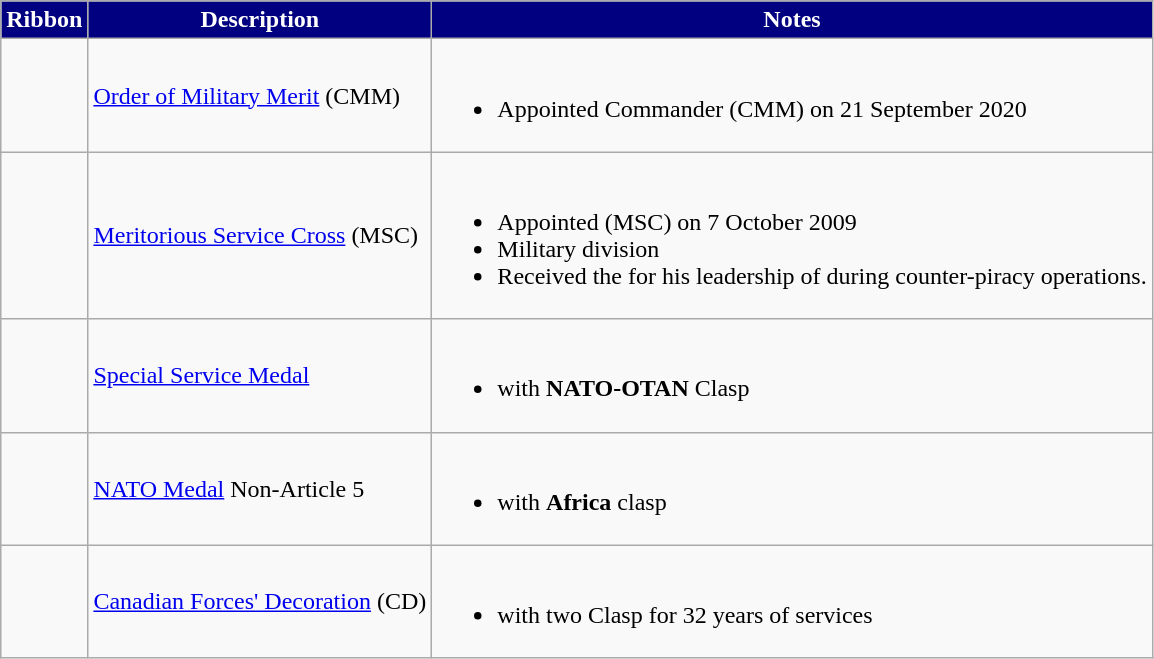<table class="wikitable">
<tr style="background:Navy; color:White; text-align:center;">
<td><strong>Ribbon</strong></td>
<td><strong>Description</strong></td>
<td><strong>Notes</strong></td>
</tr>
<tr>
<td></td>
<td><a href='#'>Order of Military Merit</a> (CMM)</td>
<td><br><ul><li>Appointed Commander (CMM) on 21 September 2020</li></ul></td>
</tr>
<tr>
<td></td>
<td><a href='#'>Meritorious Service Cross</a> (MSC)</td>
<td><br><ul><li>Appointed (MSC) on 7 October 2009</li><li>Military division</li><li>Received the for his leadership of  during counter-piracy operations.</li></ul></td>
</tr>
<tr>
<td></td>
<td><a href='#'>Special Service Medal</a></td>
<td><br><ul><li>with <strong>NATO-OTAN</strong> Clasp</li></ul></td>
</tr>
<tr>
<td></td>
<td><a href='#'>NATO Medal</a> Non-Article 5</td>
<td><br><ul><li>with <strong>Africa</strong> clasp</li></ul></td>
</tr>
<tr>
<td></td>
<td><a href='#'>Canadian Forces' Decoration</a> (CD)</td>
<td><br><ul><li>with two Clasp for 32 years of services</li></ul></td>
</tr>
</table>
